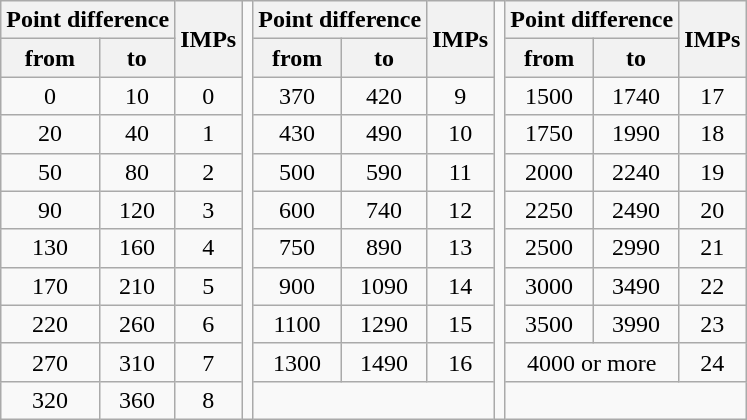<table class="wikitable">
<tr>
<th colspan="2">Point difference</th>
<th rowspan="2">IMPs</th>
<th rowspan="11" style="background:none"></th>
<th colspan="2">Point difference</th>
<th rowspan="2">IMPs</th>
<th rowspan="11" style="background:none"></th>
<th colspan="2">Point difference</th>
<th rowspan="2">IMPs</th>
</tr>
<tr>
<th>from</th>
<th>to</th>
<th>from</th>
<th>to</th>
<th>from</th>
<th>to</th>
</tr>
<tr align=center>
<td>0</td>
<td>10</td>
<td>0</td>
<td>370</td>
<td>420</td>
<td>9</td>
<td>1500</td>
<td>1740</td>
<td>17</td>
</tr>
<tr align=center>
<td>20</td>
<td>40</td>
<td>1</td>
<td>430</td>
<td>490</td>
<td>10</td>
<td>1750</td>
<td>1990</td>
<td>18</td>
</tr>
<tr align=center>
<td>50</td>
<td>80</td>
<td>2</td>
<td>500</td>
<td>590</td>
<td>11</td>
<td>2000</td>
<td>2240</td>
<td>19</td>
</tr>
<tr align=center>
<td>90</td>
<td>120</td>
<td>3</td>
<td>600</td>
<td>740</td>
<td>12</td>
<td>2250</td>
<td>2490</td>
<td>20</td>
</tr>
<tr align=center>
<td>130</td>
<td>160</td>
<td>4</td>
<td>750</td>
<td>890</td>
<td>13</td>
<td>2500</td>
<td>2990</td>
<td>21</td>
</tr>
<tr align=center>
<td>170</td>
<td>210</td>
<td>5</td>
<td>900</td>
<td>1090</td>
<td>14</td>
<td>3000</td>
<td>3490</td>
<td>22</td>
</tr>
<tr align=center>
<td>220</td>
<td>260</td>
<td>6</td>
<td>1100</td>
<td>1290</td>
<td>15</td>
<td>3500</td>
<td>3990</td>
<td>23</td>
</tr>
<tr align=center>
<td>270</td>
<td>310</td>
<td>7</td>
<td>1300</td>
<td>1490</td>
<td>16</td>
<td colspan="2">4000 or more</td>
<td>24</td>
</tr>
<tr align=center>
<td>320</td>
<td>360</td>
<td>8</td>
<td colspan=3></td>
<td colspan=3></td>
</tr>
</table>
